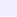<table align="left" style="text-align:left; padding:2.5px; background:#eef">
<tr>
<td></td>
</tr>
</table>
